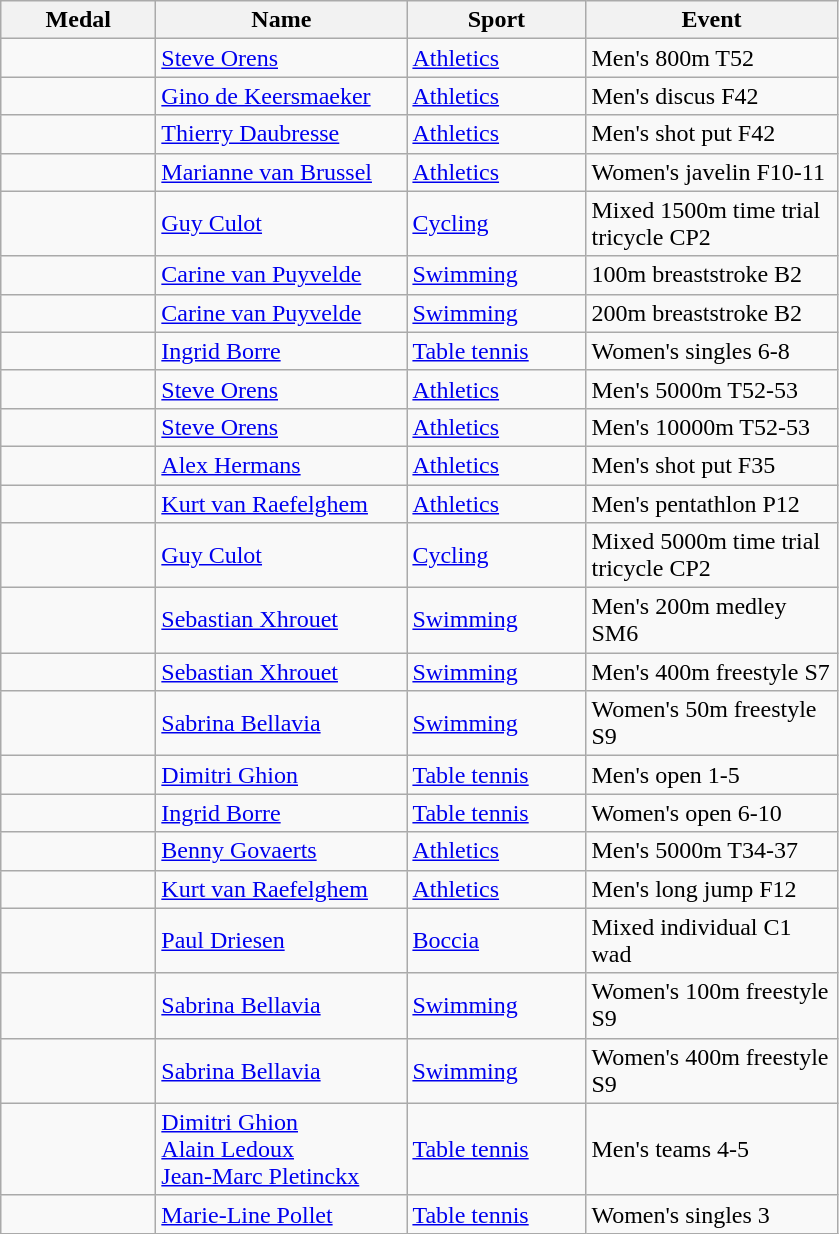<table class="wikitable">
<tr>
<th style="width:6em">Medal</th>
<th style="width:10em">Name</th>
<th style="width:7em">Sport</th>
<th style="width:10em">Event</th>
</tr>
<tr>
<td></td>
<td><a href='#'>Steve Orens</a></td>
<td><a href='#'>Athletics</a></td>
<td>Men's 800m T52</td>
</tr>
<tr>
<td></td>
<td><a href='#'>Gino de Keersmaeker</a></td>
<td><a href='#'>Athletics</a></td>
<td>Men's discus F42</td>
</tr>
<tr>
<td></td>
<td><a href='#'>Thierry Daubresse</a></td>
<td><a href='#'>Athletics</a></td>
<td>Men's shot put F42</td>
</tr>
<tr>
<td></td>
<td><a href='#'>Marianne van Brussel</a></td>
<td><a href='#'>Athletics</a></td>
<td>Women's javelin F10-11</td>
</tr>
<tr>
<td></td>
<td><a href='#'>Guy Culot</a></td>
<td><a href='#'>Cycling</a></td>
<td>Mixed 1500m time trial tricycle CP2</td>
</tr>
<tr>
<td></td>
<td><a href='#'>Carine van Puyvelde</a></td>
<td><a href='#'>Swimming</a></td>
<td>100m breaststroke B2</td>
</tr>
<tr>
<td></td>
<td><a href='#'>Carine van Puyvelde</a></td>
<td><a href='#'>Swimming</a></td>
<td>200m breaststroke B2</td>
</tr>
<tr>
<td></td>
<td><a href='#'>Ingrid Borre</a></td>
<td><a href='#'>Table tennis</a></td>
<td>Women's singles 6-8</td>
</tr>
<tr>
<td></td>
<td><a href='#'>Steve Orens</a></td>
<td><a href='#'>Athletics</a></td>
<td>Men's 5000m T52-53</td>
</tr>
<tr>
<td></td>
<td><a href='#'>Steve Orens</a></td>
<td><a href='#'>Athletics</a></td>
<td>Men's 10000m T52-53</td>
</tr>
<tr>
<td></td>
<td><a href='#'>Alex Hermans</a></td>
<td><a href='#'>Athletics</a></td>
<td>Men's shot put F35</td>
</tr>
<tr>
<td></td>
<td><a href='#'>Kurt van Raefelghem</a></td>
<td><a href='#'>Athletics</a></td>
<td>Men's pentathlon P12</td>
</tr>
<tr>
<td></td>
<td><a href='#'>Guy Culot</a></td>
<td><a href='#'>Cycling</a></td>
<td>Mixed 5000m time trial tricycle CP2</td>
</tr>
<tr>
<td></td>
<td><a href='#'>Sebastian Xhrouet</a></td>
<td><a href='#'>Swimming</a></td>
<td>Men's 200m medley SM6</td>
</tr>
<tr>
<td></td>
<td><a href='#'>Sebastian Xhrouet</a></td>
<td><a href='#'>Swimming</a></td>
<td>Men's 400m freestyle S7</td>
</tr>
<tr>
<td></td>
<td><a href='#'>Sabrina Bellavia</a></td>
<td><a href='#'>Swimming</a></td>
<td>Women's 50m freestyle S9</td>
</tr>
<tr>
<td></td>
<td><a href='#'>Dimitri Ghion</a></td>
<td><a href='#'>Table tennis</a></td>
<td>Men's open 1-5</td>
</tr>
<tr>
<td></td>
<td><a href='#'>Ingrid Borre</a></td>
<td><a href='#'>Table tennis</a></td>
<td>Women's open 6-10</td>
</tr>
<tr>
<td></td>
<td><a href='#'>Benny Govaerts</a></td>
<td><a href='#'>Athletics</a></td>
<td>Men's 5000m T34-37</td>
</tr>
<tr>
<td></td>
<td><a href='#'>Kurt van Raefelghem</a></td>
<td><a href='#'>Athletics</a></td>
<td>Men's long jump F12</td>
</tr>
<tr>
<td></td>
<td><a href='#'>Paul Driesen</a></td>
<td><a href='#'>Boccia</a></td>
<td>Mixed individual C1 wad</td>
</tr>
<tr>
<td></td>
<td><a href='#'>Sabrina Bellavia</a></td>
<td><a href='#'>Swimming</a></td>
<td>Women's 100m freestyle S9</td>
</tr>
<tr>
<td></td>
<td><a href='#'>Sabrina Bellavia</a></td>
<td><a href='#'>Swimming</a></td>
<td>Women's 400m freestyle S9</td>
</tr>
<tr>
<td></td>
<td><a href='#'>Dimitri Ghion</a><br> <a href='#'>Alain Ledoux</a><br> <a href='#'>Jean-Marc Pletinckx</a></td>
<td><a href='#'>Table tennis</a></td>
<td>Men's teams 4-5</td>
</tr>
<tr>
<td></td>
<td><a href='#'>Marie-Line Pollet</a></td>
<td><a href='#'>Table tennis</a></td>
<td>Women's singles 3</td>
</tr>
</table>
